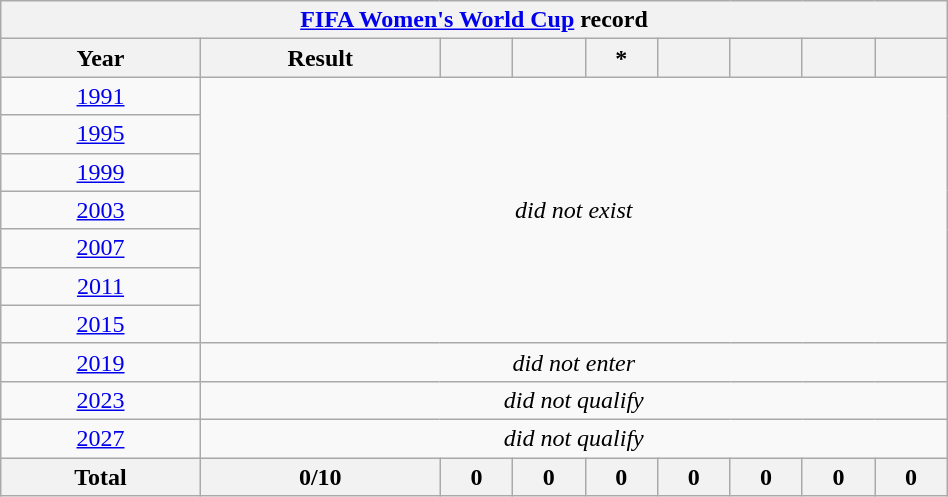<table class="wikitable" style="text-align: center; width:50%;">
<tr>
<th colspan=10><a href='#'>FIFA Women's World Cup</a> record</th>
</tr>
<tr>
<th>Year</th>
<th>Result</th>
<th></th>
<th></th>
<th>*</th>
<th></th>
<th></th>
<th></th>
<th></th>
</tr>
<tr>
<td> <a href='#'>1991</a></td>
<td rowspan=7 colspan=8><em>did not exist</em></td>
</tr>
<tr>
<td> <a href='#'>1995</a></td>
</tr>
<tr>
<td> <a href='#'>1999</a></td>
</tr>
<tr>
<td> <a href='#'>2003</a></td>
</tr>
<tr>
<td> <a href='#'>2007</a></td>
</tr>
<tr>
<td> <a href='#'>2011</a></td>
</tr>
<tr>
<td> <a href='#'>2015</a></td>
</tr>
<tr>
<td> <a href='#'>2019</a></td>
<td colspan=8><em>did not enter</em></td>
</tr>
<tr>
<td> <a href='#'>2023</a></td>
<td colspan=8><em>did not qualify</em></td>
</tr>
<tr>
<td> <a href='#'>2027</a></td>
<td colspan=8><em>did not qualify</em></td>
</tr>
<tr>
<th>Total</th>
<th>0/10</th>
<th>0</th>
<th>0</th>
<th>0</th>
<th>0</th>
<th>0</th>
<th>0</th>
<th>0</th>
</tr>
</table>
